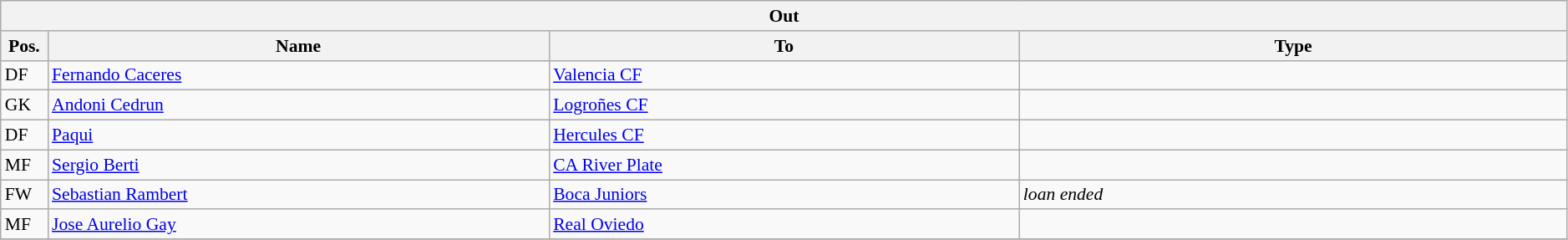<table class="wikitable" style="font-size:90%;width:99%;">
<tr>
<th colspan="4">Out</th>
</tr>
<tr>
<th width=3%>Pos.</th>
<th width=32%>Name</th>
<th width=30%>To</th>
<th width=35%>Type</th>
</tr>
<tr>
<td>DF</td>
<td><a href='#'>Fernando Caceres</a></td>
<td><a href='#'>Valencia CF</a></td>
<td></td>
</tr>
<tr>
<td>GK</td>
<td><a href='#'>Andoni Cedrun</a></td>
<td><a href='#'>Logroñes CF</a></td>
<td></td>
</tr>
<tr>
<td>DF</td>
<td><a href='#'>Paqui</a></td>
<td><a href='#'>Hercules CF</a></td>
<td></td>
</tr>
<tr>
<td>MF</td>
<td><a href='#'>Sergio Berti</a></td>
<td><a href='#'>CA River Plate</a></td>
<td></td>
</tr>
<tr>
<td>FW</td>
<td><a href='#'>Sebastian Rambert</a></td>
<td><a href='#'>Boca Juniors</a></td>
<td><em>loan ended</em></td>
</tr>
<tr>
<td>MF</td>
<td><a href='#'>Jose Aurelio Gay</a></td>
<td><a href='#'>Real Oviedo</a></td>
<td></td>
</tr>
<tr>
</tr>
</table>
